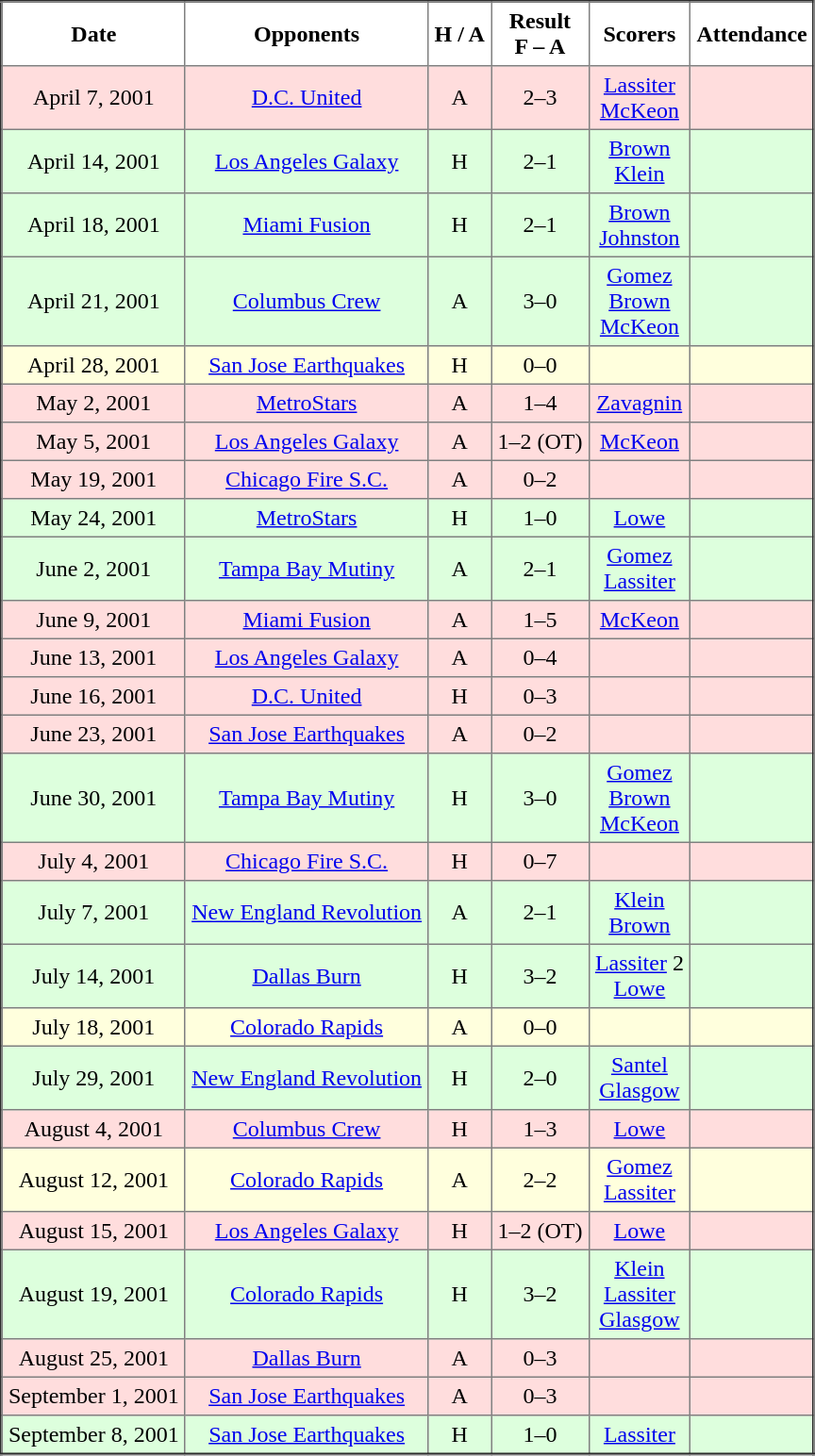<table border="2" cellpadding="4" style="border-collapse:collapse; text-align:center;">
<tr>
<th><strong>Date</strong></th>
<th><strong>Opponents</strong></th>
<th><strong>H / A</strong></th>
<th><strong>Result<br>F – A</strong></th>
<th><strong>Scorers</strong></th>
<th><strong>Attendance</strong></th>
</tr>
<tr bgcolor="#ffdddd">
<td>April 7, 2001</td>
<td><a href='#'>D.C. United</a></td>
<td>A</td>
<td>2–3</td>
<td><a href='#'>Lassiter</a> <br> <a href='#'>McKeon</a></td>
<td></td>
</tr>
<tr bgcolor="#ddffdd">
<td>April 14, 2001</td>
<td><a href='#'>Los Angeles Galaxy</a></td>
<td>H</td>
<td>2–1</td>
<td><a href='#'>Brown</a> <br> <a href='#'>Klein</a></td>
<td></td>
</tr>
<tr bgcolor="#ddffdd">
<td>April 18, 2001</td>
<td><a href='#'>Miami Fusion</a></td>
<td>H</td>
<td>2–1</td>
<td><a href='#'>Brown</a> <br> <a href='#'>Johnston</a></td>
<td></td>
</tr>
<tr bgcolor="#ddffdd">
<td>April 21, 2001</td>
<td><a href='#'>Columbus Crew</a></td>
<td>A</td>
<td>3–0</td>
<td><a href='#'>Gomez</a> <br> <a href='#'>Brown</a> <br> <a href='#'>McKeon</a></td>
<td></td>
</tr>
<tr bgcolor="#ffffdd">
<td>April 28, 2001</td>
<td><a href='#'>San Jose Earthquakes</a></td>
<td>H</td>
<td>0–0</td>
<td></td>
<td></td>
</tr>
<tr bgcolor="#ffdddd">
<td>May 2, 2001</td>
<td><a href='#'>MetroStars</a></td>
<td>A</td>
<td>1–4</td>
<td><a href='#'>Zavagnin</a></td>
<td></td>
</tr>
<tr bgcolor="#ffdddd">
<td>May 5, 2001</td>
<td><a href='#'>Los Angeles Galaxy</a></td>
<td>A</td>
<td>1–2 (OT)</td>
<td><a href='#'>McKeon</a></td>
<td></td>
</tr>
<tr bgcolor="#ffdddd">
<td>May 19, 2001</td>
<td><a href='#'>Chicago Fire S.C.</a></td>
<td>A</td>
<td>0–2</td>
<td></td>
<td></td>
</tr>
<tr bgcolor="#ddffdd">
<td>May 24, 2001</td>
<td><a href='#'>MetroStars</a></td>
<td>H</td>
<td>1–0</td>
<td><a href='#'>Lowe</a></td>
<td></td>
</tr>
<tr bgcolor="#ddffdd">
<td>June 2, 2001</td>
<td><a href='#'>Tampa Bay Mutiny</a></td>
<td>A</td>
<td>2–1</td>
<td><a href='#'>Gomez</a> <br> <a href='#'>Lassiter</a></td>
<td></td>
</tr>
<tr bgcolor="#ffdddd">
<td>June 9, 2001</td>
<td><a href='#'>Miami Fusion</a></td>
<td>A</td>
<td>1–5</td>
<td><a href='#'>McKeon</a></td>
<td></td>
</tr>
<tr bgcolor="#ffdddd">
<td>June 13, 2001</td>
<td><a href='#'>Los Angeles Galaxy</a></td>
<td>A</td>
<td>0–4</td>
<td></td>
<td></td>
</tr>
<tr bgcolor="#ffdddd">
<td>June 16, 2001</td>
<td><a href='#'>D.C. United</a></td>
<td>H</td>
<td>0–3</td>
<td></td>
<td></td>
</tr>
<tr bgcolor="#ffdddd">
<td>June 23, 2001</td>
<td><a href='#'>San Jose Earthquakes</a></td>
<td>A</td>
<td>0–2</td>
<td></td>
<td></td>
</tr>
<tr bgcolor="#ddffdd">
<td>June 30, 2001</td>
<td><a href='#'>Tampa Bay Mutiny</a></td>
<td>H</td>
<td>3–0</td>
<td><a href='#'>Gomez</a> <br> <a href='#'>Brown</a> <br> <a href='#'>McKeon</a></td>
<td></td>
</tr>
<tr bgcolor="#ffdddd">
<td>July 4, 2001</td>
<td><a href='#'>Chicago Fire S.C.</a></td>
<td>H</td>
<td>0–7</td>
<td></td>
<td></td>
</tr>
<tr bgcolor="#ddffdd">
<td>July 7, 2001</td>
<td><a href='#'>New England Revolution</a></td>
<td>A</td>
<td>2–1</td>
<td><a href='#'>Klein</a> <br> <a href='#'>Brown</a></td>
<td></td>
</tr>
<tr bgcolor="#ddffdd">
<td>July 14, 2001</td>
<td><a href='#'>Dallas Burn</a></td>
<td>H</td>
<td>3–2</td>
<td><a href='#'>Lassiter</a> 2 <br> <a href='#'>Lowe</a></td>
<td></td>
</tr>
<tr bgcolor="#ffffdd">
<td>July 18, 2001</td>
<td><a href='#'>Colorado Rapids</a></td>
<td>A</td>
<td>0–0</td>
<td></td>
<td></td>
</tr>
<tr bgcolor="#ddffdd">
<td>July 29, 2001</td>
<td><a href='#'>New England Revolution</a></td>
<td>H</td>
<td>2–0</td>
<td><a href='#'>Santel</a> <br> <a href='#'>Glasgow</a></td>
<td></td>
</tr>
<tr bgcolor="#ffdddd">
<td>August 4, 2001</td>
<td><a href='#'>Columbus Crew</a></td>
<td>H</td>
<td>1–3</td>
<td><a href='#'>Lowe</a></td>
<td></td>
</tr>
<tr bgcolor="#ffffdd">
<td>August 12, 2001</td>
<td><a href='#'>Colorado Rapids</a></td>
<td>A</td>
<td>2–2</td>
<td><a href='#'>Gomez</a> <br> <a href='#'>Lassiter</a></td>
<td></td>
</tr>
<tr bgcolor="#ffdddd">
<td>August 15, 2001</td>
<td><a href='#'>Los Angeles Galaxy</a></td>
<td>H</td>
<td>1–2 (OT)</td>
<td><a href='#'>Lowe</a></td>
<td></td>
</tr>
<tr bgcolor="#ddffdd">
<td>August 19, 2001</td>
<td><a href='#'>Colorado Rapids</a></td>
<td>H</td>
<td>3–2</td>
<td><a href='#'>Klein</a> <br> <a href='#'>Lassiter</a> <br> <a href='#'>Glasgow</a></td>
<td></td>
</tr>
<tr bgcolor="#ffdddd">
<td>August 25, 2001</td>
<td><a href='#'>Dallas Burn</a></td>
<td>A</td>
<td>0–3</td>
<td></td>
<td></td>
</tr>
<tr bgcolor="#ffdddd">
<td>September 1, 2001</td>
<td><a href='#'>San Jose Earthquakes</a></td>
<td>A</td>
<td>0–3</td>
<td></td>
<td></td>
</tr>
<tr bgcolor="#ddffdd">
<td>September 8, 2001</td>
<td><a href='#'>San Jose Earthquakes</a></td>
<td>H</td>
<td>1–0</td>
<td><a href='#'>Lassiter</a></td>
<td></td>
</tr>
</table>
